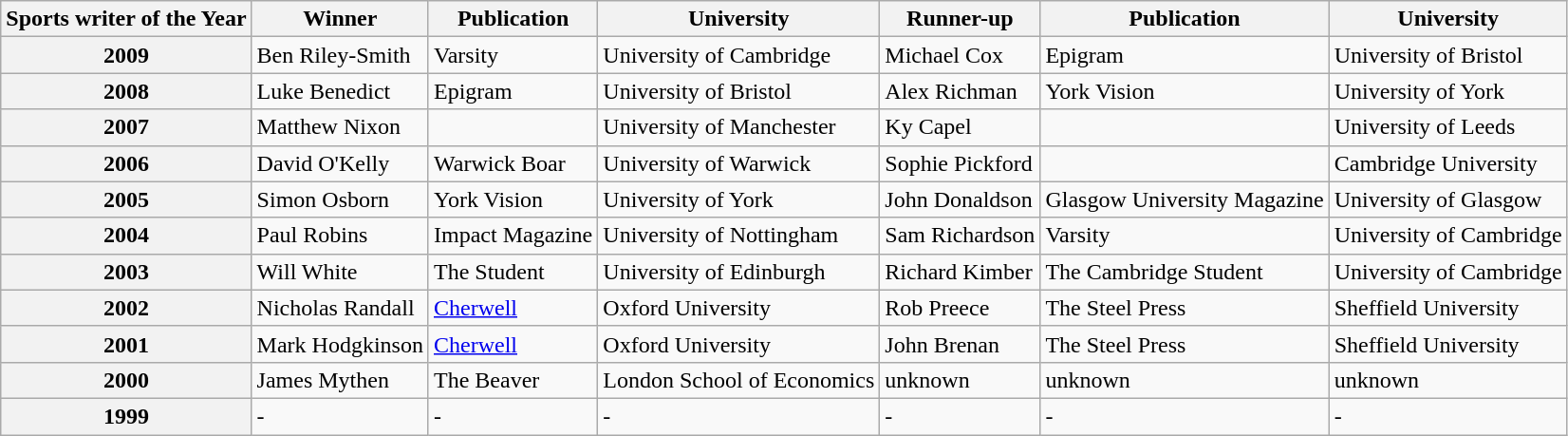<table class="wikitable" style="font-align: center">
<tr>
<th>Sports writer of the Year</th>
<th>Winner</th>
<th>Publication</th>
<th>University</th>
<th>Runner-up</th>
<th>Publication</th>
<th>University</th>
</tr>
<tr>
<th>2009</th>
<td>Ben Riley-Smith</td>
<td>Varsity</td>
<td>University of Cambridge</td>
<td>Michael Cox</td>
<td>Epigram</td>
<td>University of Bristol</td>
</tr>
<tr>
<th>2008</th>
<td>Luke Benedict</td>
<td>Epigram</td>
<td>University of Bristol</td>
<td>Alex Richman</td>
<td>York Vision</td>
<td>University of York</td>
</tr>
<tr>
<th>2007</th>
<td>Matthew Nixon</td>
<td></td>
<td>University of Manchester</td>
<td>Ky Capel</td>
<td></td>
<td>University of Leeds</td>
</tr>
<tr>
<th>2006</th>
<td>David O'Kelly</td>
<td>Warwick Boar</td>
<td>University of Warwick</td>
<td>Sophie Pickford</td>
<td></td>
<td>Cambridge University</td>
</tr>
<tr>
<th>2005</th>
<td>Simon Osborn</td>
<td>York Vision</td>
<td>University of York</td>
<td>John Donaldson</td>
<td>Glasgow University Magazine</td>
<td>University of Glasgow</td>
</tr>
<tr>
<th>2004</th>
<td>Paul Robins</td>
<td>Impact Magazine</td>
<td>University of Nottingham</td>
<td>Sam Richardson</td>
<td>Varsity</td>
<td>University of Cambridge</td>
</tr>
<tr>
<th>2003</th>
<td>Will White</td>
<td>The Student</td>
<td>University of Edinburgh</td>
<td>Richard Kimber</td>
<td>The Cambridge Student</td>
<td>University of Cambridge</td>
</tr>
<tr>
<th>2002</th>
<td>Nicholas Randall</td>
<td><a href='#'>Cherwell</a></td>
<td>Oxford University</td>
<td>Rob Preece</td>
<td>The Steel Press</td>
<td>Sheffield University</td>
</tr>
<tr>
<th>2001</th>
<td>Mark Hodgkinson</td>
<td><a href='#'>Cherwell</a></td>
<td>Oxford University</td>
<td>John Brenan</td>
<td>The Steel Press</td>
<td>Sheffield University</td>
</tr>
<tr>
<th>2000</th>
<td>James Mythen</td>
<td>The Beaver</td>
<td>London School of Economics</td>
<td>unknown</td>
<td>unknown</td>
<td>unknown</td>
</tr>
<tr>
<th>1999</th>
<td>-</td>
<td>-</td>
<td>-</td>
<td>-</td>
<td>-</td>
<td>-</td>
</tr>
</table>
